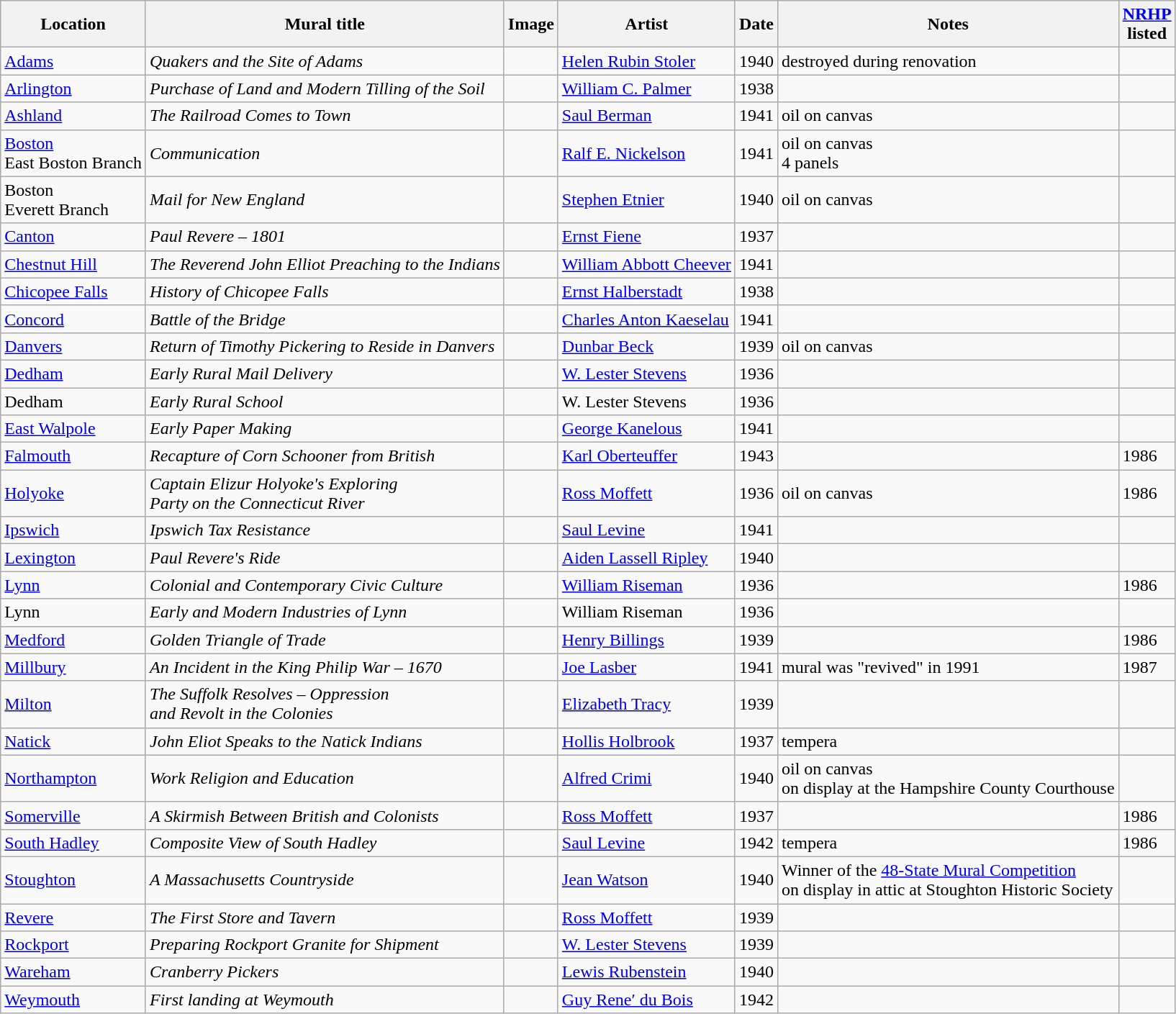<table class="wikitable sortable">
<tr>
<th>Location</th>
<th>Mural title</th>
<th>Image</th>
<th>Artist</th>
<th>Date</th>
<th>Notes</th>
<th><a href='#'>NRHP</a><br>listed</th>
</tr>
<tr>
<td><a href='#'>Adams</a></td>
<td><em>Quakers and the Site of Adams</em></td>
<td></td>
<td><a href='#'>Helen Rubin Stoler</a></td>
<td>1940</td>
<td>destroyed during renovation</td>
<td></td>
</tr>
<tr>
<td><a href='#'>Arlington</a></td>
<td><em>Purchase of Land and Modern Tilling of the Soil</em></td>
<td></td>
<td><a href='#'>William C. Palmer</a></td>
<td>1938</td>
<td></td>
<td></td>
</tr>
<tr>
<td><a href='#'>Ashland</a></td>
<td><em>The Railroad Comes to Town</em></td>
<td></td>
<td><a href='#'>Saul Berman</a></td>
<td>1941</td>
<td>oil on canvas</td>
<td></td>
</tr>
<tr>
<td><a href='#'>Boston</a><br> East Boston Branch</td>
<td><em>Communication</em></td>
<td></td>
<td><a href='#'>Ralf E. Nickelson</a></td>
<td>1941</td>
<td>oil on canvas<br>4 panels</td>
<td></td>
</tr>
<tr>
<td>Boston<br>Everett Branch</td>
<td><em>Mail for New England</em></td>
<td></td>
<td><a href='#'>Stephen Etnier</a></td>
<td>1940</td>
<td>oil on canvas</td>
<td></td>
</tr>
<tr>
<td><a href='#'>Canton</a></td>
<td><em>Paul Revere – 1801</em></td>
<td></td>
<td><a href='#'>Ernst Fiene</a></td>
<td>1937</td>
<td></td>
<td></td>
</tr>
<tr>
<td><a href='#'>Chestnut Hill</a></td>
<td><em>The Reverend John Elliot Preaching to the Indians</em></td>
<td></td>
<td><a href='#'>William Abbott Cheever</a></td>
<td>1941</td>
<td></td>
<td></td>
</tr>
<tr>
<td><a href='#'>Chicopee Falls</a></td>
<td><em>History of Chicopee Falls</em></td>
<td></td>
<td><a href='#'>Ernst Halberstadt</a></td>
<td>1938</td>
<td></td>
<td></td>
</tr>
<tr>
<td><a href='#'>Concord</a></td>
<td><em>Battle of the Bridge</em></td>
<td></td>
<td><a href='#'>Charles Anton Kaeselau</a></td>
<td>1941</td>
<td></td>
<td></td>
</tr>
<tr>
<td><a href='#'>Danvers</a></td>
<td><em>Return of Timothy Pickering to Reside in Danvers</em></td>
<td></td>
<td><a href='#'>Dunbar Beck</a></td>
<td>1939</td>
<td>oil on canvas</td>
<td></td>
</tr>
<tr>
<td><a href='#'>Dedham</a></td>
<td><em>Early Rural Mail Delivery</em></td>
<td></td>
<td><a href='#'>W. Lester Stevens</a></td>
<td>1936</td>
<td></td>
<td></td>
</tr>
<tr>
<td>Dedham</td>
<td><em>Early Rural School</em></td>
<td></td>
<td>W. Lester Stevens</td>
<td>1936</td>
<td></td>
<td></td>
</tr>
<tr>
<td><a href='#'>East Walpole</a></td>
<td><em>Early Paper Making</em></td>
<td></td>
<td><a href='#'>George Kanelous</a></td>
<td>1941</td>
<td></td>
<td></td>
</tr>
<tr>
<td><a href='#'>Falmouth</a></td>
<td><em>Recapture of Corn Schooner from British</em></td>
<td></td>
<td><a href='#'>Karl Oberteuffer</a></td>
<td>1943</td>
<td></td>
<td>1986</td>
</tr>
<tr>
<td><a href='#'>Holyoke</a></td>
<td><em>Captain Elizur Holyoke's Exploring <br> Party on the Connecticut River</em></td>
<td></td>
<td><a href='#'>Ross Moffett</a></td>
<td>1936</td>
<td>oil on canvas</td>
<td>1986</td>
</tr>
<tr>
<td><a href='#'>Ipswich</a></td>
<td><em>Ipswich Tax Resistance</em></td>
<td></td>
<td><a href='#'>Saul Levine</a></td>
<td>1941</td>
<td></td>
<td></td>
</tr>
<tr>
<td><a href='#'>Lexington</a></td>
<td><em>Paul Revere's Ride</em></td>
<td></td>
<td><a href='#'>Aiden Lassell Ripley</a></td>
<td>1940</td>
<td></td>
<td></td>
</tr>
<tr>
<td><a href='#'>Lynn</a></td>
<td><em>Colonial and Contemporary Civic Culture</em></td>
<td></td>
<td><a href='#'>William Riseman</a></td>
<td>1936</td>
<td></td>
<td>1986</td>
</tr>
<tr>
<td>Lynn</td>
<td><em>Early and Modern Industries of Lynn</em></td>
<td></td>
<td>William Riseman</td>
<td>1936</td>
<td></td>
<td></td>
</tr>
<tr>
<td><a href='#'>Medford</a></td>
<td><em>Golden Triangle of Trade</em></td>
<td></td>
<td><a href='#'>Henry Billings</a></td>
<td>1939</td>
<td></td>
<td>1986</td>
</tr>
<tr>
<td><a href='#'>Millbury</a></td>
<td><em>An Incident in the King Philip War – 1670</em></td>
<td></td>
<td><a href='#'>Joe Lasber</a></td>
<td>1941</td>
<td>mural was "revived" in 1991</td>
<td>1987</td>
</tr>
<tr>
<td><a href='#'>Milton</a></td>
<td><em>The Suffolk Resolves – Oppression <br> and Revolt in the Colonies</em></td>
<td></td>
<td><a href='#'>Elizabeth Tracy</a></td>
<td>1939</td>
<td></td>
<td></td>
</tr>
<tr>
<td><a href='#'>Natick</a></td>
<td><em>John Eliot Speaks to the Natick Indians</em></td>
<td></td>
<td><a href='#'>Hollis Holbrook</a></td>
<td>1937</td>
<td>tempera<br></td>
<td></td>
</tr>
<tr>
<td><a href='#'>Northampton</a></td>
<td><em>Work Religion and Education</em></td>
<td></td>
<td><a href='#'>Alfred Crimi</a></td>
<td>1940</td>
<td>oil on canvas <br> on display at the Hampshire County Courthouse</td>
<td></td>
</tr>
<tr>
<td><a href='#'>Somerville</a></td>
<td><em>A Skirmish Between British and Colonists</em></td>
<td></td>
<td><a href='#'>Ross Moffett</a></td>
<td>1937</td>
<td></td>
<td>1986</td>
</tr>
<tr>
<td><a href='#'>South Hadley</a></td>
<td><em>Composite View of South Hadley</em></td>
<td></td>
<td><a href='#'>Saul Levine</a></td>
<td>1942</td>
<td>tempera</td>
<td>1986</td>
</tr>
<tr>
<td><a href='#'>Stoughton</a></td>
<td><em>A Massachusetts Countryside</em></td>
<td></td>
<td><a href='#'>Jean Watson</a></td>
<td>1940</td>
<td>Winner of the <a href='#'>48-State Mural Competition</a><br>on display in attic at Stoughton Historic Society</td>
<td></td>
</tr>
<tr>
<td><a href='#'>Revere</a></td>
<td><em>The First Store and Tavern</em></td>
<td></td>
<td><a href='#'>Ross Moffett</a></td>
<td>1939</td>
<td></td>
<td></td>
</tr>
<tr>
<td><a href='#'>Rockport</a></td>
<td><em>Preparing Rockport Granite for Shipment</em></td>
<td></td>
<td><a href='#'>W. Lester Stevens</a></td>
<td>1939</td>
<td></td>
<td></td>
</tr>
<tr>
<td><a href='#'>Wareham</a></td>
<td><em>Cranberry Pickers</em></td>
<td></td>
<td><a href='#'>Lewis Rubenstein</a></td>
<td>1940</td>
<td></td>
<td></td>
</tr>
<tr>
<td><a href='#'>Weymouth</a></td>
<td><em>First landing at Weymouth</em></td>
<td></td>
<td><a href='#'>Guy Rene′ du Bois</a></td>
<td>1942</td>
<td></td>
<td></td>
</tr>
</table>
